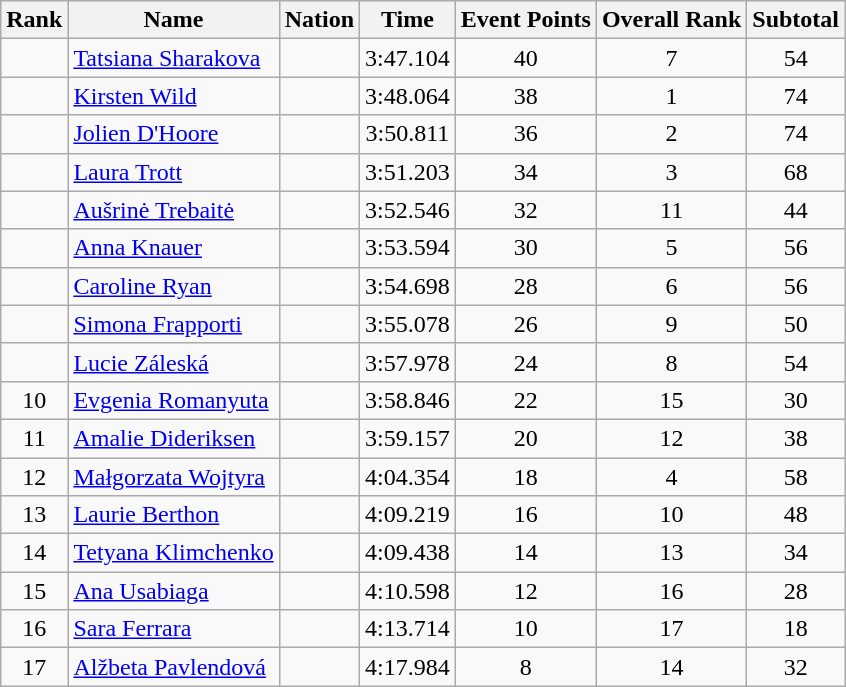<table class="wikitable sortable" style="text-align:center">
<tr>
<th>Rank</th>
<th>Name</th>
<th>Nation</th>
<th>Time</th>
<th>Event Points</th>
<th>Overall Rank</th>
<th>Subtotal</th>
</tr>
<tr>
<td></td>
<td align=left><a href='#'>Tatsiana Sharakova</a></td>
<td align=left></td>
<td>3:47.104</td>
<td>40</td>
<td>7</td>
<td>54</td>
</tr>
<tr>
<td></td>
<td align=left><a href='#'>Kirsten Wild</a></td>
<td align=left></td>
<td>3:48.064</td>
<td>38</td>
<td>1</td>
<td>74</td>
</tr>
<tr>
<td></td>
<td align=left><a href='#'>Jolien D'Hoore</a></td>
<td align=left></td>
<td>3:50.811</td>
<td>36</td>
<td>2</td>
<td>74</td>
</tr>
<tr>
<td></td>
<td align=left><a href='#'>Laura Trott</a></td>
<td align=left></td>
<td>3:51.203</td>
<td>34</td>
<td>3</td>
<td>68</td>
</tr>
<tr>
<td></td>
<td align=left><a href='#'>Aušrinė Trebaitė</a></td>
<td align=left></td>
<td>3:52.546</td>
<td>32</td>
<td>11</td>
<td>44</td>
</tr>
<tr>
<td></td>
<td align=left><a href='#'>Anna Knauer</a></td>
<td align=left></td>
<td>3:53.594</td>
<td>30</td>
<td>5</td>
<td>56</td>
</tr>
<tr>
<td></td>
<td align=left><a href='#'>Caroline Ryan</a></td>
<td align=left></td>
<td>3:54.698</td>
<td>28</td>
<td>6</td>
<td>56</td>
</tr>
<tr>
<td></td>
<td align=left><a href='#'>Simona Frapporti</a></td>
<td align=left></td>
<td>3:55.078</td>
<td>26</td>
<td>9</td>
<td>50</td>
</tr>
<tr>
<td></td>
<td align=left><a href='#'>Lucie Záleská</a></td>
<td align=left></td>
<td>3:57.978</td>
<td>24</td>
<td>8</td>
<td>54</td>
</tr>
<tr>
<td>10</td>
<td align=left><a href='#'>Evgenia Romanyuta</a></td>
<td align=left></td>
<td>3:58.846</td>
<td>22</td>
<td>15</td>
<td>30</td>
</tr>
<tr>
<td>11</td>
<td align=left><a href='#'>Amalie Dideriksen</a></td>
<td align=left></td>
<td>3:59.157</td>
<td>20</td>
<td>12</td>
<td>38</td>
</tr>
<tr>
<td>12</td>
<td align=left><a href='#'>Małgorzata Wojtyra</a></td>
<td align=left></td>
<td>4:04.354</td>
<td>18</td>
<td>4</td>
<td>58</td>
</tr>
<tr>
<td>13</td>
<td align=left><a href='#'>Laurie Berthon</a></td>
<td align=left></td>
<td>4:09.219</td>
<td>16</td>
<td>10</td>
<td>48</td>
</tr>
<tr>
<td>14</td>
<td align=left><a href='#'>Tetyana Klimchenko</a></td>
<td align=left></td>
<td>4:09.438</td>
<td>14</td>
<td>13</td>
<td>34</td>
</tr>
<tr>
<td>15</td>
<td align=left><a href='#'>Ana Usabiaga</a></td>
<td align=left></td>
<td>4:10.598</td>
<td>12</td>
<td>16</td>
<td>28</td>
</tr>
<tr>
<td>16</td>
<td align=left><a href='#'>Sara Ferrara</a></td>
<td align=left></td>
<td>4:13.714</td>
<td>10</td>
<td>17</td>
<td>18</td>
</tr>
<tr>
<td>17</td>
<td align=left><a href='#'>Alžbeta Pavlendová</a></td>
<td align=left></td>
<td>4:17.984</td>
<td>8</td>
<td>14</td>
<td>32</td>
</tr>
</table>
